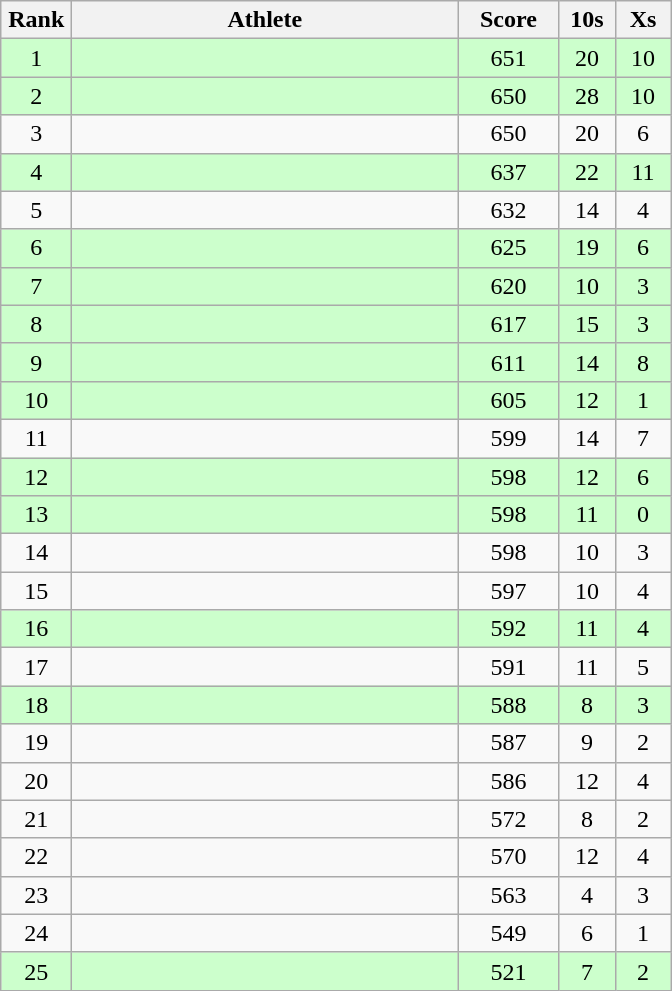<table class=wikitable style="text-align:center">
<tr>
<th width=40>Rank</th>
<th width=250>Athlete</th>
<th width=60>Score</th>
<th width=30>10s</th>
<th width=30>Xs</th>
</tr>
<tr bgcolor="ccffcc">
<td>1</td>
<td align=left></td>
<td>651</td>
<td>20</td>
<td>10</td>
</tr>
<tr bgcolor="ccffcc">
<td>2</td>
<td align=left></td>
<td>650</td>
<td>28</td>
<td>10</td>
</tr>
<tr>
<td>3</td>
<td align=left></td>
<td>650</td>
<td>20</td>
<td>6</td>
</tr>
<tr bgcolor="ccffcc">
<td>4</td>
<td align=left></td>
<td>637</td>
<td>22</td>
<td>11</td>
</tr>
<tr>
<td>5</td>
<td align=left></td>
<td>632</td>
<td>14</td>
<td>4</td>
</tr>
<tr bgcolor="ccffcc">
<td>6</td>
<td align=left></td>
<td>625</td>
<td>19</td>
<td>6</td>
</tr>
<tr bgcolor="ccffcc">
<td>7</td>
<td align=left></td>
<td>620</td>
<td>10</td>
<td>3</td>
</tr>
<tr bgcolor="ccffcc">
<td>8</td>
<td align=left></td>
<td>617</td>
<td>15</td>
<td>3</td>
</tr>
<tr bgcolor="ccffcc">
<td>9</td>
<td align=left></td>
<td>611</td>
<td>14</td>
<td>8</td>
</tr>
<tr bgcolor="ccffcc">
<td>10</td>
<td align=left></td>
<td>605</td>
<td>12</td>
<td>1</td>
</tr>
<tr>
<td>11</td>
<td align=left></td>
<td>599</td>
<td>14</td>
<td>7</td>
</tr>
<tr bgcolor="ccffcc">
<td>12</td>
<td align=left></td>
<td>598</td>
<td>12</td>
<td>6</td>
</tr>
<tr bgcolor="ccffcc">
<td>13</td>
<td align=left></td>
<td>598</td>
<td>11</td>
<td>0</td>
</tr>
<tr>
<td>14</td>
<td align=left></td>
<td>598</td>
<td>10</td>
<td>3</td>
</tr>
<tr>
<td>15</td>
<td align=left></td>
<td>597</td>
<td>10</td>
<td>4</td>
</tr>
<tr bgcolor="ccffcc">
<td>16</td>
<td align=left></td>
<td>592</td>
<td>11</td>
<td>4</td>
</tr>
<tr>
<td>17</td>
<td align=left></td>
<td>591</td>
<td>11</td>
<td>5</td>
</tr>
<tr bgcolor="ccffcc">
<td>18</td>
<td align=left></td>
<td>588</td>
<td>8</td>
<td>3</td>
</tr>
<tr>
<td>19</td>
<td align=left></td>
<td>587</td>
<td>9</td>
<td>2</td>
</tr>
<tr>
<td>20</td>
<td align=left></td>
<td>586</td>
<td>12</td>
<td>4</td>
</tr>
<tr>
<td>21</td>
<td align=left></td>
<td>572</td>
<td>8</td>
<td>2</td>
</tr>
<tr>
<td>22</td>
<td align=left></td>
<td>570</td>
<td>12</td>
<td>4</td>
</tr>
<tr>
<td>23</td>
<td align=left></td>
<td>563</td>
<td>4</td>
<td>3</td>
</tr>
<tr>
<td>24</td>
<td align=left></td>
<td>549</td>
<td>6</td>
<td>1</td>
</tr>
<tr bgcolor="ccffcc">
<td>25</td>
<td align=left></td>
<td>521</td>
<td>7</td>
<td>2</td>
</tr>
</table>
